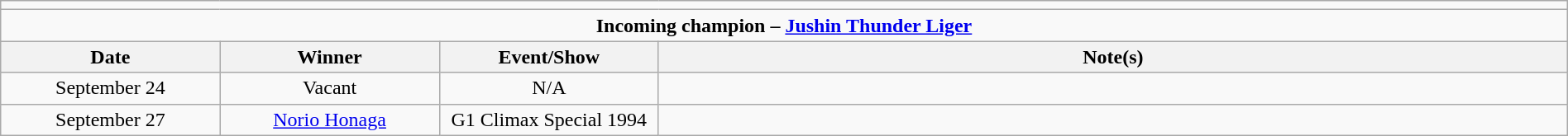<table class="wikitable" style="text-align:center; width:100%;">
<tr>
<td colspan="5"></td>
</tr>
<tr>
<td colspan="5"><strong>Incoming champion – <a href='#'>Jushin Thunder Liger</a></strong></td>
</tr>
<tr>
<th width=14%>Date</th>
<th width=14%>Winner</th>
<th width=14%>Event/Show</th>
<th width=58%>Note(s)</th>
</tr>
<tr>
<td>September 24</td>
<td>Vacant</td>
<td>N/A</td>
<td align="left"></td>
</tr>
<tr>
<td>September 27</td>
<td><a href='#'>Norio Honaga</a></td>
<td>G1 Climax Special 1994</td>
<td align="left"></td>
</tr>
</table>
